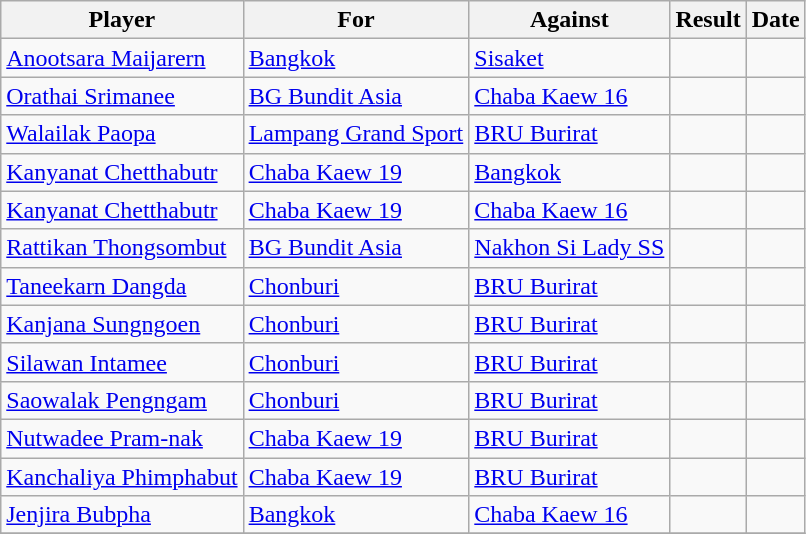<table class="wikitable sortable">
<tr>
<th>Player</th>
<th>For</th>
<th>Against</th>
<th align=center>Result</th>
<th>Date</th>
</tr>
<tr>
<td> <a href='#'>Anootsara Maijarern</a></td>
<td><a href='#'>Bangkok</a></td>
<td><a href='#'>Sisaket</a></td>
<td> </td>
<td></td>
</tr>
<tr>
<td> <a href='#'>Orathai Srimanee</a></td>
<td><a href='#'>BG Bundit Asia</a></td>
<td><a href='#'>Chaba Kaew 16</a></td>
<td> </td>
<td></td>
</tr>
<tr>
<td> <a href='#'>Walailak Paopa</a></td>
<td><a href='#'>Lampang Grand Sport</a></td>
<td><a href='#'>BRU Burirat</a></td>
<td> </td>
<td></td>
</tr>
<tr>
<td> <a href='#'>Kanyanat Chetthabutr</a></td>
<td><a href='#'>Chaba Kaew 19</a></td>
<td><a href='#'>Bangkok</a></td>
<td></td>
<td></td>
</tr>
<tr>
<td> <a href='#'>Kanyanat Chetthabutr</a></td>
<td><a href='#'>Chaba Kaew 19</a></td>
<td><a href='#'>Chaba Kaew 16</a></td>
<td></td>
<td></td>
</tr>
<tr>
<td> <a href='#'>Rattikan Thongsombut</a></td>
<td><a href='#'>BG Bundit Asia</a></td>
<td><a href='#'>Nakhon Si Lady SS</a></td>
<td></td>
<td></td>
</tr>
<tr>
<td> <a href='#'>Taneekarn Dangda</a></td>
<td><a href='#'>Chonburi</a></td>
<td><a href='#'>BRU Burirat</a></td>
<td></td>
<td></td>
</tr>
<tr>
<td> <a href='#'>Kanjana Sungngoen</a></td>
<td><a href='#'>Chonburi</a></td>
<td><a href='#'>BRU Burirat</a></td>
<td></td>
<td></td>
</tr>
<tr>
<td> <a href='#'>Silawan Intamee</a></td>
<td><a href='#'>Chonburi</a></td>
<td><a href='#'>BRU Burirat</a></td>
<td></td>
<td></td>
</tr>
<tr>
<td> <a href='#'>Saowalak Pengngam</a></td>
<td><a href='#'>Chonburi</a></td>
<td><a href='#'>BRU Burirat</a></td>
<td></td>
<td></td>
</tr>
<tr>
<td> <a href='#'>Nutwadee Pram-nak</a></td>
<td><a href='#'>Chaba Kaew 19</a></td>
<td><a href='#'>BRU Burirat</a></td>
<td></td>
<td></td>
</tr>
<tr>
<td> <a href='#'>Kanchaliya Phimphabut</a></td>
<td><a href='#'>Chaba Kaew 19</a></td>
<td><a href='#'>BRU Burirat</a></td>
<td></td>
<td></td>
</tr>
<tr>
<td> <a href='#'>Jenjira Bubpha</a></td>
<td><a href='#'>Bangkok</a></td>
<td><a href='#'>Chaba Kaew 16</a></td>
<td></td>
<td></td>
</tr>
<tr>
</tr>
</table>
